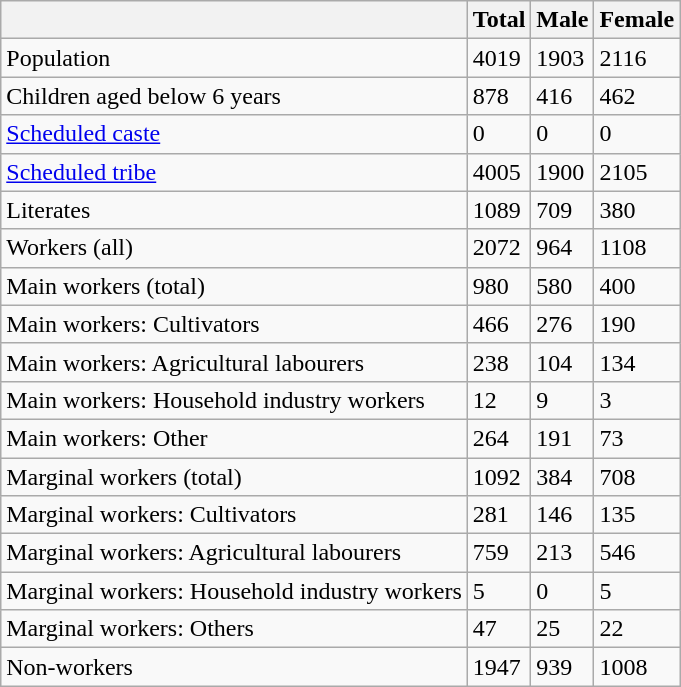<table class="wikitable sortable">
<tr>
<th></th>
<th>Total</th>
<th>Male</th>
<th>Female</th>
</tr>
<tr>
<td>Population</td>
<td>4019</td>
<td>1903</td>
<td>2116</td>
</tr>
<tr>
<td>Children aged below 6 years</td>
<td>878</td>
<td>416</td>
<td>462</td>
</tr>
<tr>
<td><a href='#'>Scheduled caste</a></td>
<td>0</td>
<td>0</td>
<td>0</td>
</tr>
<tr>
<td><a href='#'>Scheduled tribe</a></td>
<td>4005</td>
<td>1900</td>
<td>2105</td>
</tr>
<tr>
<td>Literates</td>
<td>1089</td>
<td>709</td>
<td>380</td>
</tr>
<tr>
<td>Workers (all)</td>
<td>2072</td>
<td>964</td>
<td>1108</td>
</tr>
<tr>
<td>Main workers (total)</td>
<td>980</td>
<td>580</td>
<td>400</td>
</tr>
<tr>
<td>Main workers: Cultivators</td>
<td>466</td>
<td>276</td>
<td>190</td>
</tr>
<tr>
<td>Main workers: Agricultural labourers</td>
<td>238</td>
<td>104</td>
<td>134</td>
</tr>
<tr>
<td>Main workers: Household industry workers</td>
<td>12</td>
<td>9</td>
<td>3</td>
</tr>
<tr>
<td>Main workers: Other</td>
<td>264</td>
<td>191</td>
<td>73</td>
</tr>
<tr>
<td>Marginal workers (total)</td>
<td>1092</td>
<td>384</td>
<td>708</td>
</tr>
<tr>
<td>Marginal workers: Cultivators</td>
<td>281</td>
<td>146</td>
<td>135</td>
</tr>
<tr>
<td>Marginal workers: Agricultural labourers</td>
<td>759</td>
<td>213</td>
<td>546</td>
</tr>
<tr>
<td>Marginal workers: Household industry workers</td>
<td>5</td>
<td>0</td>
<td>5</td>
</tr>
<tr>
<td>Marginal workers: Others</td>
<td>47</td>
<td>25</td>
<td>22</td>
</tr>
<tr>
<td>Non-workers</td>
<td>1947</td>
<td>939</td>
<td>1008</td>
</tr>
</table>
